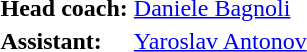<table>
<tr>
<td><strong>Head coach:</strong></td>
<td><a href='#'>Daniele Bagnoli</a></td>
</tr>
<tr>
<td><strong>Assistant:</strong></td>
<td><a href='#'>Yaroslav Antonov</a></td>
</tr>
</table>
